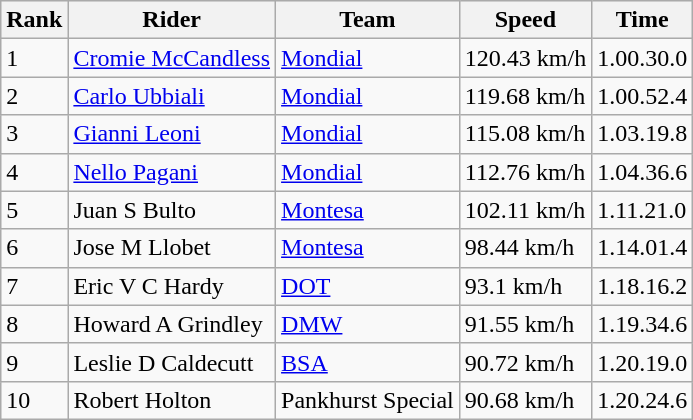<table class="wikitable">
<tr style="background:#efefef;">
<th>Rank</th>
<th>Rider</th>
<th>Team</th>
<th>Speed</th>
<th>Time</th>
</tr>
<tr>
<td>1</td>
<td> <a href='#'>Cromie McCandless</a></td>
<td><a href='#'>Mondial</a></td>
<td>120.43 km/h</td>
<td>1.00.30.0</td>
</tr>
<tr>
<td>2</td>
<td> <a href='#'>Carlo Ubbiali</a></td>
<td><a href='#'>Mondial</a></td>
<td>119.68 km/h</td>
<td>1.00.52.4</td>
</tr>
<tr>
<td>3</td>
<td> <a href='#'>Gianni Leoni</a></td>
<td><a href='#'>Mondial</a></td>
<td>115.08 km/h</td>
<td>1.03.19.8</td>
</tr>
<tr>
<td>4</td>
<td> <a href='#'>Nello Pagani</a></td>
<td><a href='#'>Mondial</a></td>
<td>112.76 km/h</td>
<td>1.04.36.6</td>
</tr>
<tr>
<td>5</td>
<td> Juan S Bulto</td>
<td><a href='#'>Montesa</a></td>
<td>102.11 km/h</td>
<td>1.11.21.0</td>
</tr>
<tr>
<td>6</td>
<td> Jose M Llobet</td>
<td><a href='#'>Montesa</a></td>
<td>98.44 km/h</td>
<td>1.14.01.4</td>
</tr>
<tr>
<td>7</td>
<td> Eric V C Hardy</td>
<td><a href='#'>DOT</a></td>
<td>93.1 km/h</td>
<td>1.18.16.2</td>
</tr>
<tr>
<td>8</td>
<td> Howard A Grindley</td>
<td><a href='#'>DMW</a></td>
<td>91.55 km/h</td>
<td>1.19.34.6</td>
</tr>
<tr>
<td>9</td>
<td> Leslie D Caldecutt</td>
<td><a href='#'>BSA</a></td>
<td>90.72 km/h</td>
<td>1.20.19.0</td>
</tr>
<tr>
<td>10</td>
<td> Robert Holton</td>
<td>Pankhurst Special</td>
<td>90.68 km/h</td>
<td>1.20.24.6</td>
</tr>
</table>
